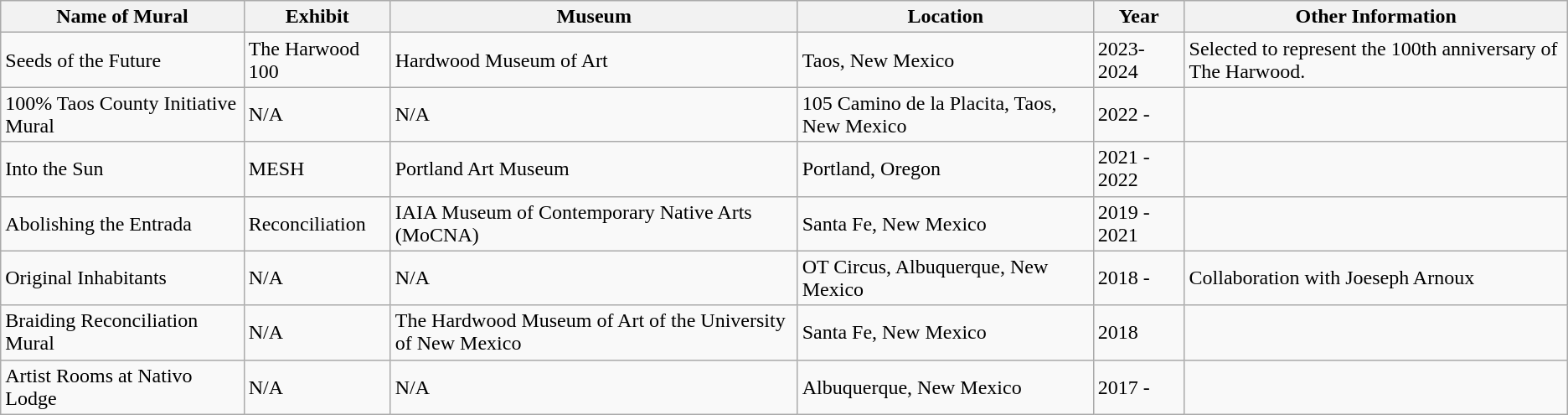<table class="wikitable">
<tr>
<th>Name of Mural</th>
<th>Exhibit</th>
<th>Museum</th>
<th>Location</th>
<th>Year</th>
<th>Other Information</th>
</tr>
<tr>
<td>Seeds of the Future</td>
<td>The Harwood 100</td>
<td>Hardwood Museum of Art</td>
<td>Taos, New Mexico</td>
<td>2023-2024</td>
<td>Selected to represent the 100th anniversary of The Harwood.</td>
</tr>
<tr>
<td>100% Taos County Initiative Mural</td>
<td>N/A</td>
<td>N/A</td>
<td>105 Camino de la Placita, Taos, New Mexico</td>
<td>2022 -</td>
<td></td>
</tr>
<tr>
<td>Into the Sun</td>
<td>MESH</td>
<td>Portland Art Museum</td>
<td>Portland, Oregon</td>
<td>2021 - 2022</td>
<td></td>
</tr>
<tr>
<td>Abolishing the Entrada</td>
<td>Reconciliation</td>
<td>IAIA Museum of Contemporary Native Arts (MoCNA)</td>
<td>Santa Fe, New Mexico</td>
<td>2019 - 2021</td>
<td></td>
</tr>
<tr>
<td>Original Inhabitants</td>
<td>N/A</td>
<td>N/A</td>
<td>OT Circus, Albuquerque, New Mexico</td>
<td>2018 -</td>
<td>Collaboration with Joeseph Arnoux</td>
</tr>
<tr>
<td>Braiding Reconciliation Mural</td>
<td>N/A</td>
<td>The Hardwood Museum of Art of the University of New Mexico</td>
<td>Santa Fe, New Mexico</td>
<td>2018</td>
<td></td>
</tr>
<tr>
<td>Artist Rooms at Nativo Lodge</td>
<td>N/A</td>
<td>N/A</td>
<td>Albuquerque, New Mexico</td>
<td>2017 -</td>
<td></td>
</tr>
</table>
